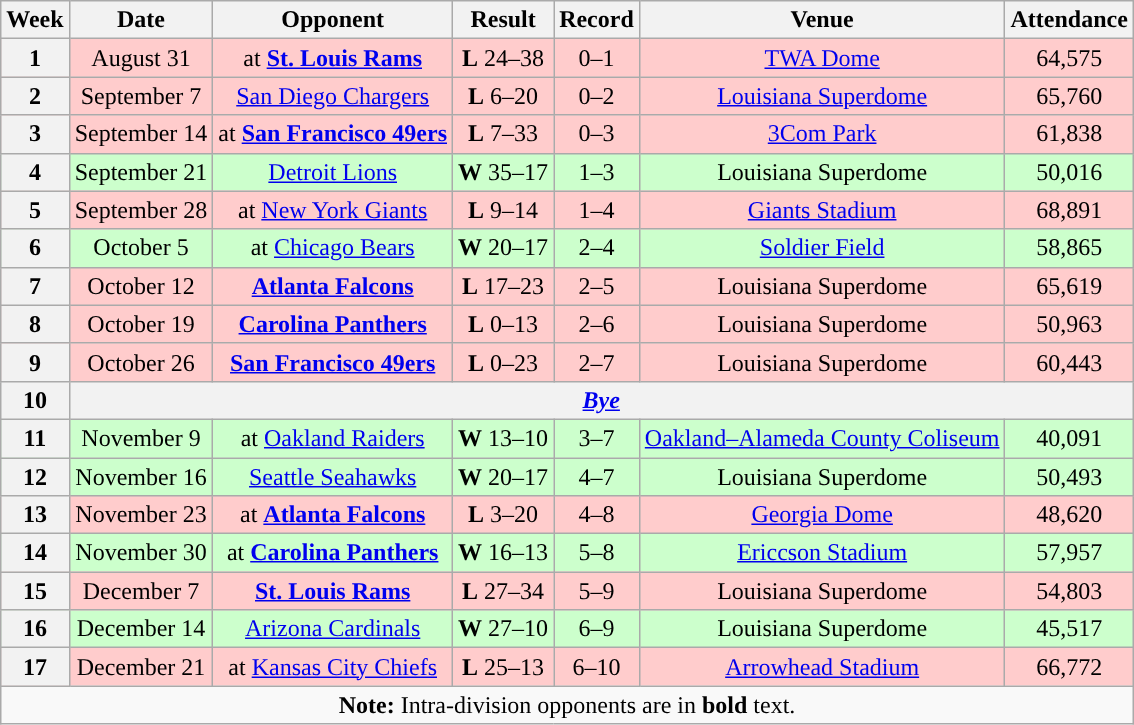<table class="wikitable"  style="text-align: center;">
<tr>
<th>Week</th>
<th>Date</th>
<th>Opponent</th>
<th>Result</th>
<th>Record</th>
<th>Venue</th>
<th>Attendance</th>
</tr>
<tr style="background:#fcc">
<th>1</th>
<td>August 31</td>
<td>at <strong><a href='#'>St. Louis Rams</a></strong></td>
<td><strong>L</strong> 24–38</td>
<td>0–1</td>
<td><a href='#'>TWA Dome</a></td>
<td>64,575</td>
</tr>
<tr style="background:#fcc">
<th>2</th>
<td>September 7</td>
<td><a href='#'>San Diego Chargers</a></td>
<td><strong>L</strong> 6–20</td>
<td>0–2</td>
<td><a href='#'>Louisiana Superdome</a></td>
<td>65,760</td>
</tr>
<tr style="background:#fcc">
<th>3</th>
<td>September 14</td>
<td>at <strong><a href='#'>San Francisco 49ers</a></strong></td>
<td><strong>L</strong> 7–33</td>
<td>0–3</td>
<td><a href='#'>3Com Park</a></td>
<td>61,838</td>
</tr>
<tr style="background:#cfc">
<th>4</th>
<td>September 21</td>
<td><a href='#'>Detroit Lions</a></td>
<td><strong>W</strong> 35–17</td>
<td>1–3</td>
<td>Louisiana Superdome</td>
<td>50,016</td>
</tr>
<tr style="background:#fcc">
<th>5</th>
<td>September 28</td>
<td>at <a href='#'>New York Giants</a></td>
<td><strong>L</strong> 9–14</td>
<td>1–4</td>
<td><a href='#'>Giants Stadium</a></td>
<td>68,891</td>
</tr>
<tr style="background:#cfc">
<th>6</th>
<td>October 5</td>
<td>at <a href='#'>Chicago Bears</a></td>
<td><strong>W</strong> 20–17</td>
<td>2–4</td>
<td><a href='#'>Soldier Field</a></td>
<td>58,865</td>
</tr>
<tr style="background:#fcc">
<th>7</th>
<td>October 12</td>
<td><strong><a href='#'>Atlanta Falcons</a></strong></td>
<td><strong>L</strong> 17–23</td>
<td>2–5</td>
<td>Louisiana Superdome</td>
<td>65,619</td>
</tr>
<tr style="background:#fcc">
<th>8</th>
<td>October 19</td>
<td><strong><a href='#'>Carolina Panthers</a></strong></td>
<td><strong>L</strong> 0–13</td>
<td>2–6</td>
<td>Louisiana Superdome</td>
<td>50,963</td>
</tr>
<tr style="background:#fcc">
<th>9</th>
<td>October 26</td>
<td><strong><a href='#'>San Francisco 49ers</a></strong></td>
<td><strong>L</strong> 0–23</td>
<td>2–7</td>
<td>Louisiana Superdome</td>
<td>60,443</td>
</tr>
<tr>
<th>10</th>
<th colspan="6"><em><a href='#'>Bye</a></em></th>
</tr>
<tr style="background:#cfc">
<th>11</th>
<td>November 9</td>
<td>at <a href='#'>Oakland Raiders</a></td>
<td><strong>W</strong> 13–10</td>
<td>3–7</td>
<td><a href='#'>Oakland–Alameda County Coliseum</a></td>
<td>40,091</td>
</tr>
<tr style="background:#cfc">
<th>12</th>
<td>November 16</td>
<td><a href='#'>Seattle Seahawks</a></td>
<td><strong>W</strong> 20–17 </td>
<td>4–7</td>
<td>Louisiana Superdome</td>
<td>50,493</td>
</tr>
<tr style="background:#fcc">
<th>13</th>
<td>November 23</td>
<td>at <strong><a href='#'>Atlanta Falcons</a></strong></td>
<td><strong>L</strong> 3–20</td>
<td>4–8</td>
<td><a href='#'>Georgia Dome</a></td>
<td>48,620</td>
</tr>
<tr style="background:#cfc">
<th>14</th>
<td>November 30</td>
<td>at <strong><a href='#'>Carolina Panthers</a></strong></td>
<td><strong>W</strong> 16–13</td>
<td>5–8</td>
<td><a href='#'>Ericcson Stadium</a></td>
<td>57,957</td>
</tr>
<tr style="background:#fcc">
<th>15</th>
<td>December 7</td>
<td><strong><a href='#'>St. Louis Rams</a></strong></td>
<td><strong>L</strong> 27–34</td>
<td>5–9</td>
<td>Louisiana Superdome</td>
<td>54,803</td>
</tr>
<tr style="background:#cfc">
<th>16</th>
<td>December 14</td>
<td><a href='#'>Arizona Cardinals</a></td>
<td><strong>W</strong> 27–10</td>
<td>6–9</td>
<td>Louisiana Superdome</td>
<td>45,517</td>
</tr>
<tr style="background:#fcc">
<th>17</th>
<td>December 21</td>
<td>at <a href='#'>Kansas City Chiefs</a></td>
<td><strong>L</strong> 25–13</td>
<td>6–10</td>
<td><a href='#'>Arrowhead Stadium</a></td>
<td>66,772</td>
</tr>
<tr>
<td colspan="8"><strong>Note:</strong> Intra-division opponents are in <strong>bold</strong> text.</td>
</tr>
</table>
